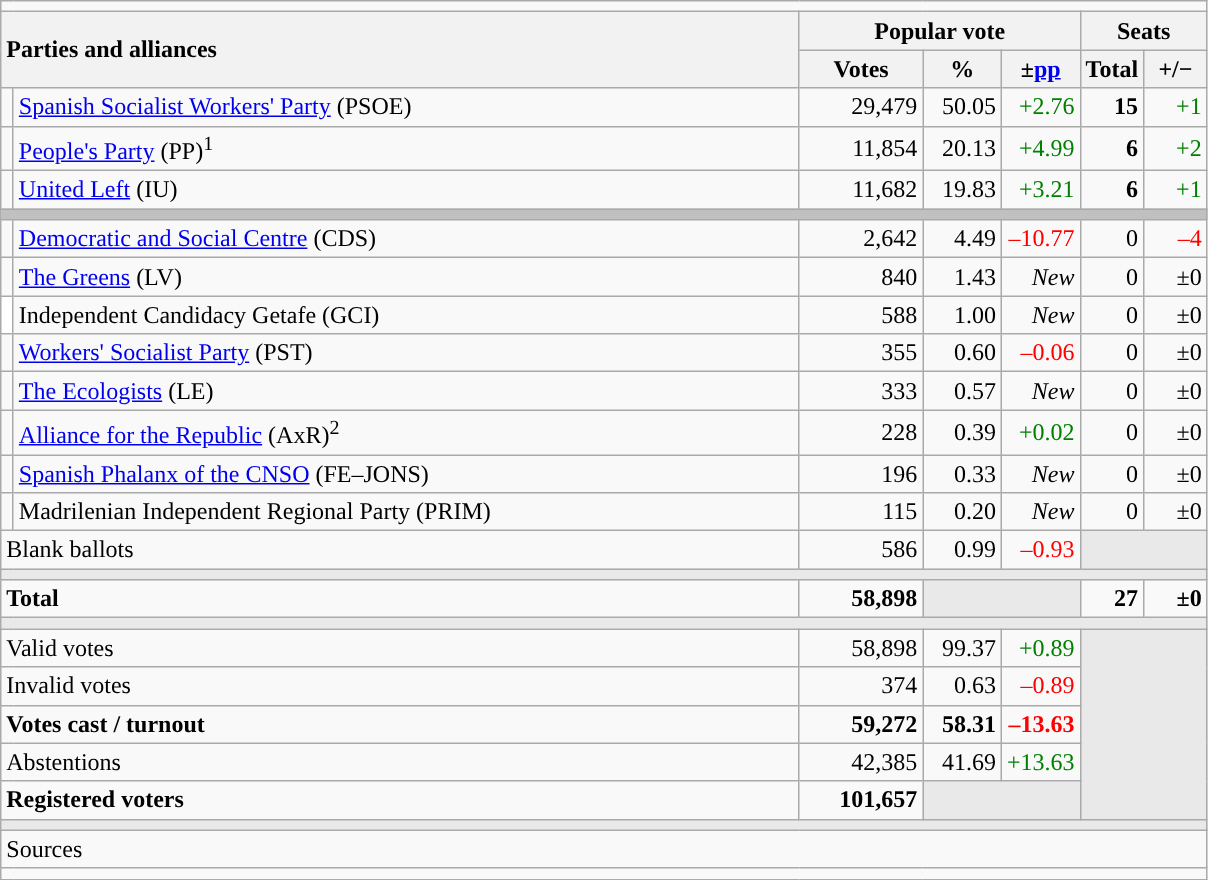<table class="wikitable" style="text-align:right;">
<tr>
<td colspan="7"></td>
</tr>
<tr>
<th style="text-align:left;" rowspan="2" colspan="2" width="525">Parties and alliances</th>
<th colspan="3">Popular vote</th>
<th colspan="2">Seats</th>
</tr>
<tr>
<th width="75">Votes</th>
<th width="45">%</th>
<th width="45">±<a href='#'>pp</a></th>
<th width="35">Total</th>
<th width="35">+/−</th>
</tr>
<tr>
<td width="1" style="color:inherit;background:"></td>
<td align="left"><a href='#'>Spanish Socialist Workers' Party</a> (PSOE)</td>
<td>29,479</td>
<td>50.05</td>
<td style="color:green;">+2.76</td>
<td><strong>15</strong></td>
<td style="color:green;">+1</td>
</tr>
<tr>
<td style="color:inherit;background:"></td>
<td align="left"><a href='#'>People's Party</a> (PP)<sup>1</sup></td>
<td>11,854</td>
<td>20.13</td>
<td style="color:green;">+4.99</td>
<td><strong>6</strong></td>
<td style="color:green;">+2</td>
</tr>
<tr>
<td style="color:inherit;background:"></td>
<td align="left"><a href='#'>United Left</a> (IU)</td>
<td>11,682</td>
<td>19.83</td>
<td style="color:green;">+3.21</td>
<td><strong>6</strong></td>
<td style="color:green;">+1</td>
</tr>
<tr>
<td colspan="7" bgcolor="#C0C0C0"></td>
</tr>
<tr>
<td style="color:inherit;background:"></td>
<td align="left"><a href='#'>Democratic and Social Centre</a> (CDS)</td>
<td>2,642</td>
<td>4.49</td>
<td style="color:red;">–10.77</td>
<td>0</td>
<td style="color:red;">–4</td>
</tr>
<tr>
<td style="color:inherit;background:"></td>
<td align="left"><a href='#'>The Greens</a> (LV)</td>
<td>840</td>
<td>1.43</td>
<td><em>New</em></td>
<td>0</td>
<td>±0</td>
</tr>
<tr>
<td bgcolor="white"></td>
<td align="left">Independent Candidacy Getafe (GCI)</td>
<td>588</td>
<td>1.00</td>
<td><em>New</em></td>
<td>0</td>
<td>±0</td>
</tr>
<tr>
<td style="color:inherit;background:"></td>
<td align="left"><a href='#'>Workers' Socialist Party</a> (PST)</td>
<td>355</td>
<td>0.60</td>
<td style="color:red;">–0.06</td>
<td>0</td>
<td>±0</td>
</tr>
<tr>
<td style="color:inherit;background:"></td>
<td align="left"><a href='#'>The Ecologists</a> (LE)</td>
<td>333</td>
<td>0.57</td>
<td><em>New</em></td>
<td>0</td>
<td>±0</td>
</tr>
<tr>
<td style="color:inherit;background:"></td>
<td align="left"><a href='#'>Alliance for the Republic</a> (AxR)<sup>2</sup></td>
<td>228</td>
<td>0.39</td>
<td style="color:green;">+0.02</td>
<td>0</td>
<td>±0</td>
</tr>
<tr>
<td style="color:inherit;background:"></td>
<td align="left"><a href='#'>Spanish Phalanx of the CNSO</a> (FE–JONS)</td>
<td>196</td>
<td>0.33</td>
<td><em>New</em></td>
<td>0</td>
<td>±0</td>
</tr>
<tr>
<td style="color:inherit;background:"></td>
<td align="left">Madrilenian Independent Regional Party (PRIM)</td>
<td>115</td>
<td>0.20</td>
<td><em>New</em></td>
<td>0</td>
<td>±0</td>
</tr>
<tr>
<td align="left" colspan="2">Blank ballots</td>
<td>586</td>
<td>0.99</td>
<td style="color:red;">–0.93</td>
<td bgcolor="#E9E9E9" colspan="2"></td>
</tr>
<tr>
<td colspan="7" bgcolor="#E9E9E9"></td>
</tr>
<tr style="font-weight:bold;">
<td align="left" colspan="2">Total</td>
<td>58,898</td>
<td bgcolor="#E9E9E9" colspan="2"></td>
<td>27</td>
<td>±0</td>
</tr>
<tr>
<td colspan="7" bgcolor="#E9E9E9"></td>
</tr>
<tr>
<td align="left" colspan="2">Valid votes</td>
<td>58,898</td>
<td>99.37</td>
<td style="color:green;">+0.89</td>
<td bgcolor="#E9E9E9" colspan="2" rowspan="5"></td>
</tr>
<tr>
<td align="left" colspan="2">Invalid votes</td>
<td>374</td>
<td>0.63</td>
<td style="color:red;">–0.89</td>
</tr>
<tr style="font-weight:bold;">
<td align="left" colspan="2">Votes cast / turnout</td>
<td>59,272</td>
<td>58.31</td>
<td style="color:red;">–13.63</td>
</tr>
<tr>
<td align="left" colspan="2">Abstentions</td>
<td>42,385</td>
<td>41.69</td>
<td style="color:green;">+13.63</td>
</tr>
<tr style="font-weight:bold;">
<td align="left" colspan="2">Registered voters</td>
<td>101,657</td>
<td bgcolor="#E9E9E9" colspan="2"></td>
</tr>
<tr>
<td colspan="7" bgcolor="#E9E9E9"></td>
</tr>
<tr>
<td align="left" colspan="7">Sources</td>
</tr>
<tr>
<td colspan="7" style="text-align:left; max-width:790px;"></td>
</tr>
</table>
